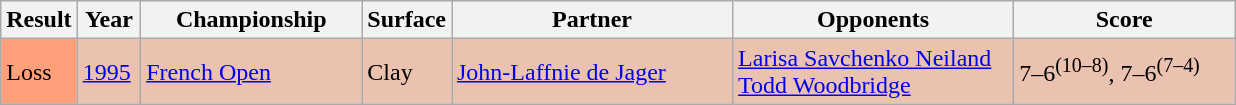<table class='sortable wikitable'>
<tr>
<th style="width:40px">Result</th>
<th style="width:35px">Year</th>
<th style="width:140px">Championship</th>
<th style="width:50px">Surface</th>
<th style="width:180px">Partner</th>
<th style="width:180px">Opponents</th>
<th style="width:140px" class="unsortable">Score</th>
</tr>
<tr style="background:#ebc2af;">
<td style="background:#ffa07a;">Loss</td>
<td><a href='#'>1995</a></td>
<td><a href='#'>French Open</a></td>
<td>Clay</td>
<td> <a href='#'>John-Laffnie de Jager</a></td>
<td> <a href='#'>Larisa Savchenko Neiland</a><br> <a href='#'>Todd Woodbridge</a></td>
<td>7–6<sup>(10–8)</sup>, 7–6<sup>(7–4)</sup></td>
</tr>
</table>
